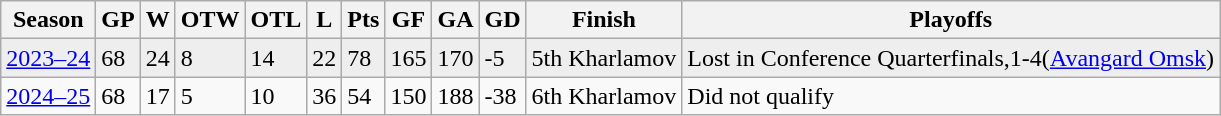<table class="wikitable">
<tr>
<th>Season</th>
<th>GP</th>
<th>W</th>
<th>OTW</th>
<th>OTL</th>
<th>L</th>
<th>Pts</th>
<th>GF</th>
<th>GA</th>
<th>GD</th>
<th>Finish</th>
<th>Playoffs</th>
</tr>
<tr style="background:#eee;">
<td><a href='#'>2023–24</a></td>
<td>68</td>
<td>24</td>
<td>8</td>
<td>14</td>
<td>22</td>
<td>78</td>
<td>165</td>
<td>170</td>
<td>-5</td>
<td>5th Kharlamov</td>
<td>Lost in Conference Quarterfinals,1-4(<a href='#'>Avangard Omsk</a>)</td>
</tr>
<tr>
<td><a href='#'>2024–25</a></td>
<td>68</td>
<td>17</td>
<td>5</td>
<td>10</td>
<td>36</td>
<td>54</td>
<td>150</td>
<td>188</td>
<td>-38</td>
<td>6th Kharlamov</td>
<td>Did not qualify</td>
</tr>
</table>
